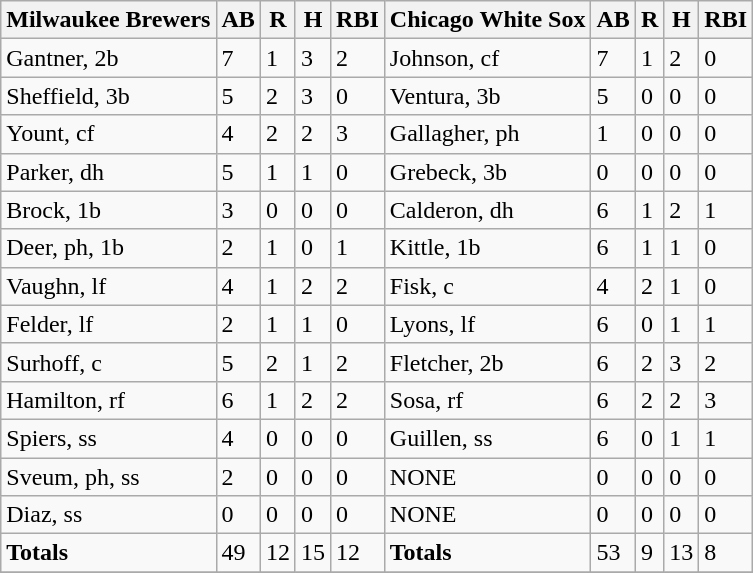<table class="wikitable sortable">
<tr>
<th><strong>Milwaukee Brewers</strong></th>
<th>AB</th>
<th>R</th>
<th>H</th>
<th>RBI</th>
<th><strong>Chicago White Sox</strong></th>
<th>AB</th>
<th>R</th>
<th>H</th>
<th>RBI</th>
</tr>
<tr>
<td>Gantner, 2b</td>
<td>7</td>
<td>1</td>
<td>3</td>
<td>2</td>
<td>Johnson, cf</td>
<td>7</td>
<td>1</td>
<td>2</td>
<td>0</td>
</tr>
<tr>
<td>Sheffield, 3b</td>
<td>5</td>
<td>2</td>
<td>3</td>
<td>0</td>
<td>Ventura, 3b</td>
<td>5</td>
<td>0</td>
<td>0</td>
<td>0</td>
</tr>
<tr>
<td>Yount, cf</td>
<td>4</td>
<td>2</td>
<td>2</td>
<td>3</td>
<td>Gallagher, ph</td>
<td>1</td>
<td>0</td>
<td>0</td>
<td>0</td>
</tr>
<tr>
<td>Parker, dh</td>
<td>5</td>
<td>1</td>
<td>1</td>
<td>0</td>
<td>Grebeck, 3b</td>
<td>0</td>
<td>0</td>
<td>0</td>
<td>0</td>
</tr>
<tr>
<td>Brock, 1b</td>
<td>3</td>
<td>0</td>
<td>0</td>
<td>0</td>
<td>Calderon, dh</td>
<td>6</td>
<td>1</td>
<td>2</td>
<td>1</td>
</tr>
<tr>
<td>Deer, ph, 1b</td>
<td>2</td>
<td>1</td>
<td>0</td>
<td>1</td>
<td>Kittle, 1b</td>
<td>6</td>
<td>1</td>
<td>1</td>
<td>0</td>
</tr>
<tr>
<td>Vaughn, lf</td>
<td>4</td>
<td>1</td>
<td>2</td>
<td>2</td>
<td>Fisk, c</td>
<td>4</td>
<td>2</td>
<td>1</td>
<td>0</td>
</tr>
<tr>
<td>Felder, lf</td>
<td>2</td>
<td>1</td>
<td>1</td>
<td>0</td>
<td>Lyons, lf</td>
<td>6</td>
<td>0</td>
<td>1</td>
<td>1</td>
</tr>
<tr>
<td>Surhoff, c</td>
<td>5</td>
<td>2</td>
<td>1</td>
<td>2</td>
<td>Fletcher, 2b</td>
<td>6</td>
<td>2</td>
<td>3</td>
<td>2</td>
</tr>
<tr>
<td>Hamilton, rf</td>
<td>6</td>
<td>1</td>
<td>2</td>
<td>2</td>
<td>Sosa, rf</td>
<td>6</td>
<td>2</td>
<td>2</td>
<td>3</td>
</tr>
<tr>
<td>Spiers, ss</td>
<td>4</td>
<td>0</td>
<td>0</td>
<td>0</td>
<td>Guillen, ss</td>
<td>6</td>
<td>0</td>
<td>1</td>
<td>1</td>
</tr>
<tr>
<td>Sveum, ph, ss</td>
<td>2</td>
<td>0</td>
<td>0</td>
<td>0</td>
<td>NONE</td>
<td>0</td>
<td>0</td>
<td>0</td>
<td>0</td>
</tr>
<tr>
<td>Diaz, ss</td>
<td>0</td>
<td>0</td>
<td>0</td>
<td>0</td>
<td>NONE</td>
<td>0</td>
<td>0</td>
<td>0</td>
<td>0</td>
</tr>
<tr>
<td><strong>Totals</strong></td>
<td>49</td>
<td>12</td>
<td>15</td>
<td>12</td>
<td><strong>Totals</strong></td>
<td>53</td>
<td>9</td>
<td>13</td>
<td>8</td>
</tr>
<tr>
</tr>
</table>
